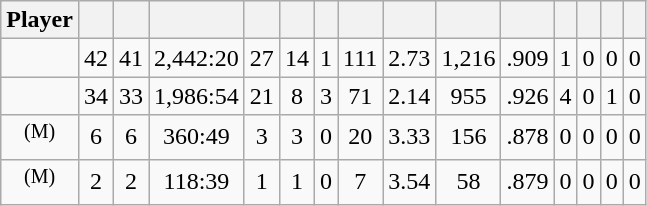<table class="wikitable sortable" style="text-align:center;">
<tr>
<th>Player</th>
<th></th>
<th></th>
<th></th>
<th></th>
<th></th>
<th></th>
<th></th>
<th></th>
<th></th>
<th></th>
<th></th>
<th></th>
<th></th>
<th></th>
</tr>
<tr>
<td></td>
<td>42</td>
<td>41</td>
<td>2,442:20</td>
<td>27</td>
<td>14</td>
<td>1</td>
<td>111</td>
<td>2.73</td>
<td>1,216</td>
<td>.909</td>
<td>1</td>
<td>0</td>
<td>0</td>
<td>0</td>
</tr>
<tr>
<td></td>
<td>34</td>
<td>33</td>
<td>1,986:54</td>
<td>21</td>
<td>8</td>
<td>3</td>
<td>71</td>
<td>2.14</td>
<td>955</td>
<td>.926</td>
<td>4</td>
<td>0</td>
<td>1</td>
<td>0</td>
</tr>
<tr>
<td> <sup>(M)</sup></td>
<td>6</td>
<td>6</td>
<td>360:49</td>
<td>3</td>
<td>3</td>
<td>0</td>
<td>20</td>
<td>3.33</td>
<td>156</td>
<td>.878</td>
<td>0</td>
<td>0</td>
<td>0</td>
<td>0</td>
</tr>
<tr>
<td> <sup>(M)</sup></td>
<td>2</td>
<td>2</td>
<td>118:39</td>
<td>1</td>
<td>1</td>
<td>0</td>
<td>7</td>
<td>3.54</td>
<td>58</td>
<td>.879</td>
<td>0</td>
<td>0</td>
<td>0</td>
<td>0</td>
</tr>
</table>
